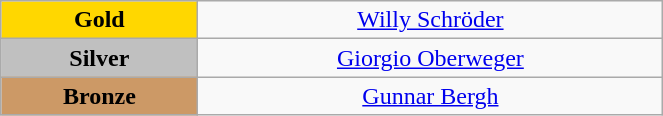<table class="wikitable" style="text-align:center; " width="35%">
<tr>
<td bgcolor="gold"><strong>Gold</strong></td>
<td><a href='#'>Willy Schröder</a><br>  <small><em></em></small></td>
</tr>
<tr>
<td bgcolor="silver"><strong>Silver</strong></td>
<td><a href='#'>Giorgio Oberweger</a><br>  <small><em></em></small></td>
</tr>
<tr>
<td bgcolor="CC9966"><strong>Bronze</strong></td>
<td><a href='#'>Gunnar Bergh</a><br>  <small><em></em></small></td>
</tr>
</table>
